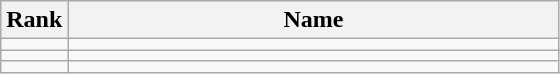<table class="wikitable">
<tr>
<th>Rank</th>
<th style="width: 20em">Name</th>
</tr>
<tr>
<td align="center"></td>
<td></td>
</tr>
<tr>
<td align="center"></td>
<td></td>
</tr>
<tr>
<td align="center"></td>
<td></td>
</tr>
</table>
